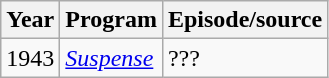<table class="wikitable">
<tr>
<th>Year</th>
<th>Program</th>
<th>Episode/source</th>
</tr>
<tr>
<td>1943</td>
<td><em><a href='#'>Suspense</a></em></td>
<td>???</td>
</tr>
</table>
